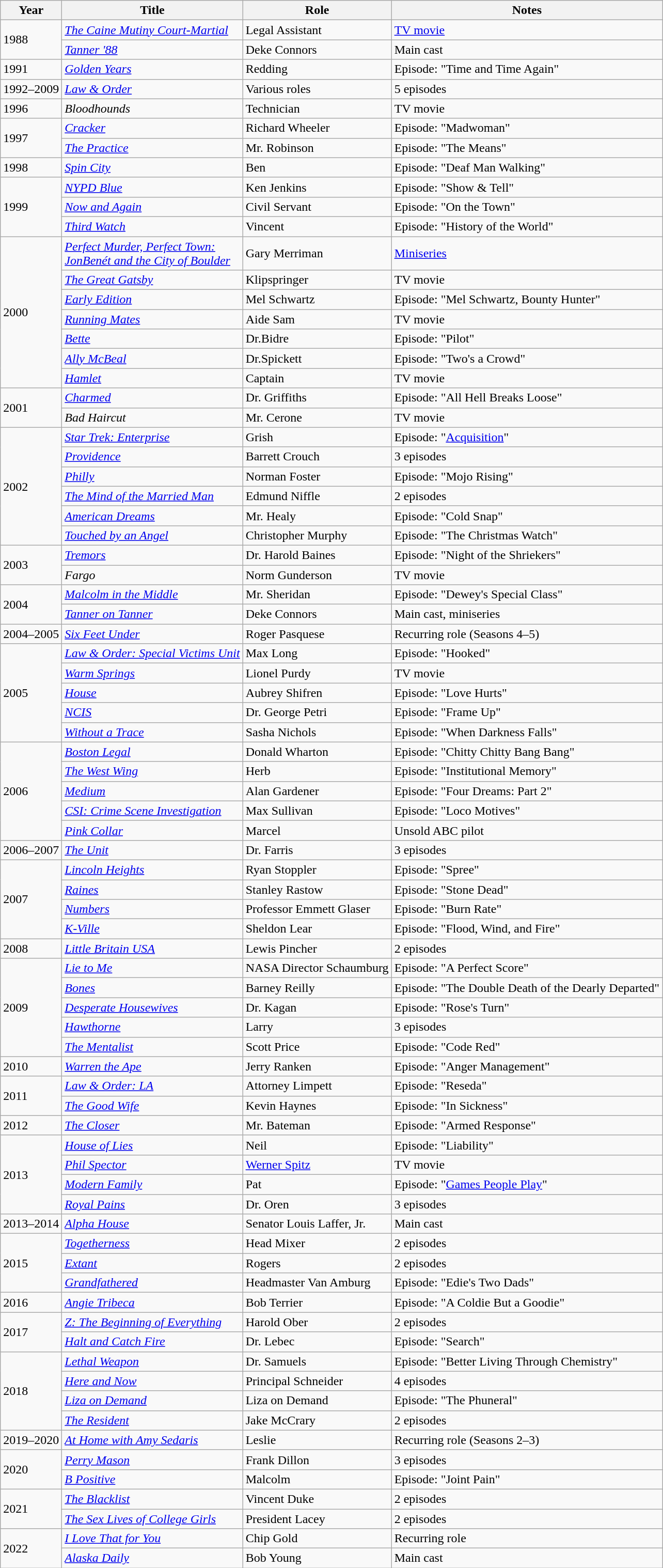<table class="wikitable sortable">
<tr>
<th>Year</th>
<th>Title</th>
<th>Role</th>
<th>Notes</th>
</tr>
<tr>
<td rowspan="2">1988</td>
<td><em><a href='#'>The Caine Mutiny Court-Martial</a></em></td>
<td>Legal Assistant</td>
<td><a href='#'>TV movie</a></td>
</tr>
<tr>
<td><em><a href='#'>Tanner '88</a></em></td>
<td>Deke Connors</td>
<td>Main cast</td>
</tr>
<tr>
<td>1991</td>
<td><a href='#'><em>Golden Years</em></a></td>
<td>Redding</td>
<td>Episode: "Time and Time Again"</td>
</tr>
<tr>
<td>1992–2009</td>
<td><em><a href='#'>Law & Order</a></em></td>
<td>Various roles</td>
<td>5 episodes</td>
</tr>
<tr>
<td>1996</td>
<td><em>Bloodhounds</em></td>
<td>Technician</td>
<td>TV movie</td>
</tr>
<tr>
<td rowspan="2">1997</td>
<td><a href='#'><em>Cracker</em></a></td>
<td>Richard Wheeler</td>
<td>Episode: "Madwoman"</td>
</tr>
<tr>
<td><em><a href='#'>The Practice</a></em></td>
<td>Mr. Robinson</td>
<td>Episode: "The Means"</td>
</tr>
<tr>
<td>1998</td>
<td><em><a href='#'>Spin City</a></em></td>
<td>Ben</td>
<td>Episode: "Deaf Man Walking"</td>
</tr>
<tr>
<td rowspan="3">1999</td>
<td><em><a href='#'>NYPD Blue</a></em></td>
<td>Ken Jenkins</td>
<td>Episode: "Show & Tell"</td>
</tr>
<tr>
<td><em><a href='#'>Now and Again</a></em></td>
<td>Civil Servant</td>
<td>Episode: "On the Town"</td>
</tr>
<tr>
<td><em><a href='#'>Third Watch</a></em></td>
<td>Vincent</td>
<td>Episode: "History of the World"</td>
</tr>
<tr>
<td rowspan="7">2000</td>
<td><em><a href='#'>Perfect Murder, Perfect Town:<br>JonBenét and the City of Boulder</a></em></td>
<td>Gary Merriman</td>
<td><a href='#'>Miniseries</a></td>
</tr>
<tr>
<td><a href='#'><em>The Great Gatsby</em></a></td>
<td>Klipspringer</td>
<td>TV movie</td>
</tr>
<tr>
<td><em><a href='#'>Early Edition</a></em></td>
<td>Mel Schwartz</td>
<td>Episode: "Mel Schwartz, Bounty Hunter"</td>
</tr>
<tr>
<td><a href='#'><em>Running Mates</em></a></td>
<td>Aide Sam</td>
<td>TV movie</td>
</tr>
<tr>
<td><a href='#'><em>Bette</em></a></td>
<td>Dr.Bidre</td>
<td>Episode: "Pilot"</td>
</tr>
<tr>
<td><em><a href='#'>Ally McBeal</a></em></td>
<td>Dr.Spickett</td>
<td>Episode: "Two's a Crowd"</td>
</tr>
<tr>
<td><a href='#'><em>Hamlet</em></a></td>
<td>Captain</td>
<td>TV movie</td>
</tr>
<tr>
<td rowspan="2">2001</td>
<td><em><a href='#'>Charmed</a></em></td>
<td>Dr. Griffiths</td>
<td>Episode: "All Hell Breaks Loose"</td>
</tr>
<tr>
<td><em>Bad Haircut</em></td>
<td>Mr. Cerone</td>
<td>TV movie</td>
</tr>
<tr>
<td rowspan="6">2002</td>
<td><em><a href='#'>Star Trek: Enterprise</a></em></td>
<td>Grish</td>
<td>Episode: "<a href='#'>Acquisition</a>"</td>
</tr>
<tr>
<td><a href='#'><em>Providence</em></a></td>
<td>Barrett Crouch</td>
<td>3 episodes</td>
</tr>
<tr>
<td><a href='#'><em>Philly</em></a></td>
<td>Norman Foster</td>
<td>Episode: "Mojo Rising"</td>
</tr>
<tr>
<td><em><a href='#'>The Mind of the Married Man</a></em></td>
<td>Edmund Niffle</td>
<td>2 episodes</td>
</tr>
<tr>
<td><em><a href='#'>American Dreams</a></em></td>
<td>Mr. Healy</td>
<td>Episode: "Cold Snap"</td>
</tr>
<tr>
<td><em><a href='#'>Touched by an Angel</a></em></td>
<td>Christopher Murphy</td>
<td>Episode: "The Christmas Watch"</td>
</tr>
<tr>
<td rowspan="2">2003</td>
<td><a href='#'><em>Tremors</em></a></td>
<td>Dr. Harold Baines</td>
<td>Episode: "Night of the Shriekers"</td>
</tr>
<tr>
<td><em>Fargo</em></td>
<td>Norm Gunderson</td>
<td>TV movie</td>
</tr>
<tr>
<td rowspan="2">2004</td>
<td><em><a href='#'>Malcolm in the Middle</a></em></td>
<td>Mr. Sheridan</td>
<td>Episode: "Dewey's Special Class"</td>
</tr>
<tr>
<td><em><a href='#'>Tanner on Tanner</a></em></td>
<td>Deke Connors</td>
<td>Main cast, miniseries</td>
</tr>
<tr>
<td>2004–2005</td>
<td><a href='#'><em>Six Feet Under</em></a></td>
<td>Roger Pasquese</td>
<td>Recurring role (Seasons 4–5)</td>
</tr>
<tr>
<td rowspan="5">2005</td>
<td><em><a href='#'>Law & Order: Special Victims Unit</a></em></td>
<td>Max Long</td>
<td>Episode: "Hooked"</td>
</tr>
<tr>
<td><a href='#'><em>Warm Springs</em></a></td>
<td>Lionel Purdy</td>
<td>TV movie</td>
</tr>
<tr>
<td><a href='#'><em>House</em></a></td>
<td>Aubrey Shifren</td>
<td>Episode: "Love Hurts"</td>
</tr>
<tr>
<td><a href='#'><em>NCIS</em></a></td>
<td>Dr. George Petri</td>
<td>Episode: "Frame Up"</td>
</tr>
<tr>
<td><em><a href='#'>Without a Trace</a></em></td>
<td>Sasha Nichols</td>
<td>Episode: "When Darkness Falls"</td>
</tr>
<tr>
<td rowspan="5">2006</td>
<td><em><a href='#'>Boston Legal</a></em></td>
<td>Donald Wharton</td>
<td>Episode: "Chitty Chitty Bang Bang"</td>
</tr>
<tr>
<td><em><a href='#'>The West Wing</a></em></td>
<td>Herb</td>
<td>Episode: "Institutional Memory"</td>
</tr>
<tr>
<td><a href='#'><em>Medium</em></a></td>
<td>Alan Gardener</td>
<td>Episode: "Four Dreams: Part 2"</td>
</tr>
<tr>
<td><em><a href='#'>CSI: Crime Scene Investigation</a></em></td>
<td>Max Sullivan</td>
<td>Episode: "Loco Motives"</td>
</tr>
<tr>
<td><em><a href='#'>Pink Collar</a></em></td>
<td>Marcel</td>
<td>Unsold ABC pilot</td>
</tr>
<tr>
<td>2006–2007</td>
<td><em><a href='#'>The Unit</a></em></td>
<td>Dr. Farris</td>
<td>3 episodes</td>
</tr>
<tr>
<td rowspan="4">2007</td>
<td><a href='#'><em>Lincoln Heights</em></a></td>
<td>Ryan Stoppler</td>
<td>Episode: "Spree"</td>
</tr>
<tr>
<td><em><a href='#'>Raines</a></em></td>
<td>Stanley Rastow</td>
<td>Episode: "Stone Dead"</td>
</tr>
<tr>
<td><a href='#'><em>Numbers</em></a></td>
<td>Professor Emmett Glaser</td>
<td>Episode: "Burn Rate"</td>
</tr>
<tr>
<td><a href='#'><em>K-Ville</em></a></td>
<td>Sheldon Lear</td>
<td>Episode: "Flood, Wind, and Fire"</td>
</tr>
<tr>
<td>2008</td>
<td><em><a href='#'>Little Britain USA</a></em></td>
<td>Lewis Pincher</td>
<td>2 episodes</td>
</tr>
<tr>
<td rowspan="5">2009</td>
<td><em><a href='#'>Lie to Me</a></em></td>
<td>NASA Director Schaumburg</td>
<td>Episode: "A Perfect Score"</td>
</tr>
<tr>
<td><a href='#'><em>Bones</em></a></td>
<td>Barney Reilly</td>
<td>Episode: "The Double Death of the Dearly Departed"</td>
</tr>
<tr>
<td><em><a href='#'>Desperate Housewives</a></em></td>
<td>Dr. Kagan</td>
<td>Episode: "Rose's Turn"</td>
</tr>
<tr>
<td><a href='#'><em>Hawthorne</em></a></td>
<td>Larry</td>
<td>3 episodes</td>
</tr>
<tr>
<td><em><a href='#'>The Mentalist</a></em></td>
<td>Scott Price</td>
<td>Episode: "Code Red"</td>
</tr>
<tr>
<td>2010</td>
<td><em><a href='#'>Warren the Ape</a></em></td>
<td>Jerry Ranken</td>
<td>Episode: "Anger Management"</td>
</tr>
<tr>
<td rowspan="2">2011</td>
<td><em><a href='#'>Law & Order: LA</a></em></td>
<td>Attorney Limpett</td>
<td>Episode: "Reseda"</td>
</tr>
<tr>
<td><em><a href='#'>The Good Wife</a></em></td>
<td>Kevin Haynes</td>
<td>Episode: "In Sickness"</td>
</tr>
<tr>
<td>2012</td>
<td><em><a href='#'>The Closer</a></em></td>
<td>Mr. Bateman</td>
<td>Episode: "Armed Response"</td>
</tr>
<tr>
<td rowspan="4">2013</td>
<td><em><a href='#'>House of Lies</a></em></td>
<td>Neil</td>
<td>Episode: "Liability"</td>
</tr>
<tr>
<td><a href='#'><em>Phil Spector</em></a></td>
<td><a href='#'>Werner Spitz</a></td>
<td>TV movie</td>
</tr>
<tr>
<td><em><a href='#'>Modern Family</a></em></td>
<td>Pat</td>
<td>Episode: "<a href='#'>Games People Play</a>"</td>
</tr>
<tr>
<td><em><a href='#'>Royal Pains</a></em></td>
<td>Dr. Oren</td>
<td>3 episodes</td>
</tr>
<tr>
<td>2013–2014</td>
<td><em><a href='#'>Alpha House</a></em></td>
<td>Senator Louis Laffer, Jr.</td>
<td>Main cast</td>
</tr>
<tr>
<td rowspan="3">2015</td>
<td><a href='#'><em>Togetherness</em></a></td>
<td>Head Mixer</td>
<td>2 episodes</td>
</tr>
<tr>
<td><a href='#'><em>Extant</em></a></td>
<td>Rogers</td>
<td>2 episodes</td>
</tr>
<tr>
<td><a href='#'><em>Grandfathered</em></a></td>
<td>Headmaster Van Amburg</td>
<td>Episode: "Edie's Two Dads"</td>
</tr>
<tr>
<td>2016</td>
<td><em><a href='#'>Angie Tribeca</a></em></td>
<td>Bob Terrier</td>
<td>Episode: "A Coldie But a Goodie"</td>
</tr>
<tr>
<td rowspan="2">2017</td>
<td><em><a href='#'>Z: The Beginning of Everything</a></em></td>
<td>Harold Ober</td>
<td>2 episodes</td>
</tr>
<tr>
<td><a href='#'><em>Halt and Catch Fire</em></a></td>
<td>Dr. Lebec</td>
<td>Episode: "Search"</td>
</tr>
<tr>
<td rowspan="4">2018</td>
<td><a href='#'><em>Lethal Weapon</em></a></td>
<td>Dr. Samuels</td>
<td>Episode: "Better Living Through Chemistry"</td>
</tr>
<tr>
<td><a href='#'><em>Here and Now</em></a></td>
<td>Principal Schneider</td>
<td>4 episodes</td>
</tr>
<tr>
<td><em><a href='#'>Liza on Demand</a></em></td>
<td>Liza on Demand</td>
<td>Episode: "The Phuneral"</td>
</tr>
<tr>
<td><a href='#'><em>The Resident</em></a></td>
<td>Jake McCrary</td>
<td>2 episodes</td>
</tr>
<tr>
<td>2019–2020</td>
<td><em><a href='#'>At Home with Amy Sedaris</a></em></td>
<td>Leslie</td>
<td>Recurring role (Seasons 2–3)</td>
</tr>
<tr>
<td rowspan="2">2020</td>
<td><a href='#'><em>Perry Mason</em></a></td>
<td>Frank Dillon</td>
<td>3 episodes</td>
</tr>
<tr>
<td><em><a href='#'>B Positive</a></em></td>
<td>Malcolm</td>
<td>Episode: "Joint Pain"</td>
</tr>
<tr>
<td rowspan="2">2021</td>
<td><em><a href='#'>The Blacklist</a></em></td>
<td>Vincent Duke</td>
<td>2 episodes</td>
</tr>
<tr>
<td><em><a href='#'>The Sex Lives of College Girls</a></em></td>
<td>President Lacey</td>
<td>2 episodes</td>
</tr>
<tr>
<td rowspan="2">2022</td>
<td><em><a href='#'>I Love That for You</a></em></td>
<td>Chip Gold</td>
<td>Recurring role</td>
</tr>
<tr>
<td><em><a href='#'>Alaska Daily</a></em></td>
<td>Bob Young</td>
<td>Main cast</td>
</tr>
</table>
